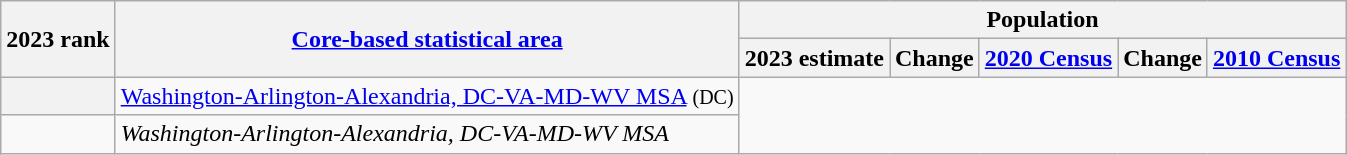<table class="wikitable sortable">
<tr>
<th scope=col rowspan=2>2023 rank</th>
<th scope=col rowspan=2><a href='#'>Core-based statistical area</a></th>
<th colspan=5>Population</th>
</tr>
<tr>
<th scope=col>2023 estimate</th>
<th scope=col>Change</th>
<th scope=col><a href='#'>2020 Census</a></th>
<th scope=col>Change</th>
<th scope=col><a href='#'>2010 Census</a></th>
</tr>
<tr>
<th scope=row></th>
<td><a href='#'>Washington-Arlington-Alexandria, DC-VA-MD-WV MSA</a> <small>(DC)</small><br></td>
</tr>
<tr>
<td></td>
<td><em><span>Washington-Arlington-Alexandria, DC-VA-MD-WV MSA</span></em><br></td>
</tr>
</table>
